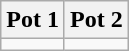<table class="wikitable">
<tr>
<th width=50%>Pot 1</th>
<th width=50%>Pot 2</th>
</tr>
<tr>
<td></td>
<td></td>
</tr>
</table>
